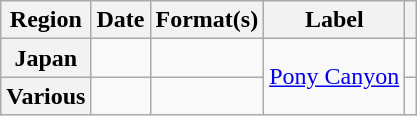<table class="wikitable plainrowheaders">
<tr>
<th scope="col">Region</th>
<th scope="col">Date</th>
<th scope="col">Format(s)</th>
<th scope="col">Label</th>
<th scope="col"></th>
</tr>
<tr>
<th scope="row">Japan</th>
<td></td>
<td></td>
<td rowspan="2"><a href='#'>Pony Canyon</a></td>
<td></td>
</tr>
<tr>
<th scope="row">Various</th>
<td></td>
<td></td>
<td></td>
</tr>
</table>
